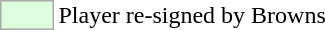<table>
<tr>
<td style="background:#dfd; border:1px solid #aaa; width:2em;"></td>
<td>Player re-signed by Browns</td>
</tr>
</table>
